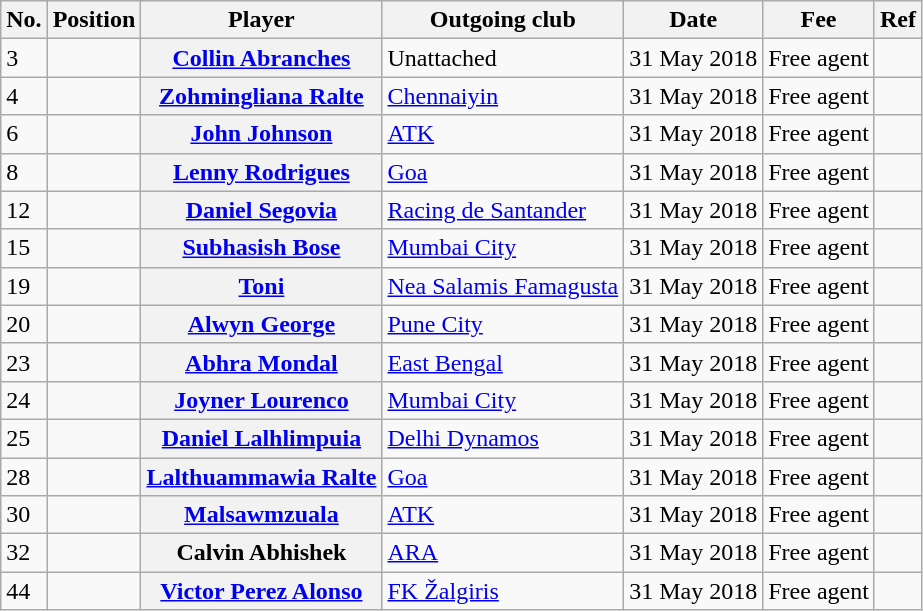<table class="wikitable plainrowheaders" style="text-align:center; text-align:left">
<tr>
<th>No.</th>
<th scope="col">Position</th>
<th scope="col">Player</th>
<th scope="col">Outgoing club</th>
<th scope="col">Date</th>
<th scope="col">Fee</th>
<th scope="col">Ref</th>
</tr>
<tr>
<td>3</td>
<td></td>
<th scope="row"> <a href='#'>Collin Abranches</a></th>
<td>Unattached</td>
<td>31 May 2018</td>
<td>Free agent</td>
<td></td>
</tr>
<tr>
<td>4</td>
<td></td>
<th scope="row"> <a href='#'>Zohmingliana Ralte</a></th>
<td><a href='#'>Chennaiyin</a></td>
<td>31 May 2018</td>
<td>Free agent</td>
<td></td>
</tr>
<tr>
<td>6</td>
<td></td>
<th scope="row"> <a href='#'>John Johnson</a></th>
<td><a href='#'>ATK</a></td>
<td>31 May 2018</td>
<td>Free agent</td>
<td></td>
</tr>
<tr>
<td>8</td>
<td></td>
<th scope="row"> <a href='#'>Lenny Rodrigues</a></th>
<td><a href='#'>Goa</a></td>
<td>31 May 2018</td>
<td>Free agent</td>
<td></td>
</tr>
<tr>
<td>12</td>
<td></td>
<th scope="row"> <a href='#'>Daniel Segovia</a></th>
<td> <a href='#'>Racing de Santander</a></td>
<td>31 May 2018</td>
<td>Free agent</td>
<td></td>
</tr>
<tr>
<td>15</td>
<td></td>
<th scope="row"> <a href='#'>Subhasish Bose</a></th>
<td><a href='#'>Mumbai City</a></td>
<td>31 May 2018</td>
<td>Free agent</td>
<td></td>
</tr>
<tr>
<td>19</td>
<td></td>
<th scope="row"> <a href='#'>Toni</a></th>
<td> <a href='#'>Nea Salamis Famagusta</a></td>
<td>31 May 2018</td>
<td>Free agent</td>
<td></td>
</tr>
<tr>
<td>20</td>
<td></td>
<th scope="row"> <a href='#'>Alwyn George</a></th>
<td><a href='#'>Pune City</a></td>
<td>31 May 2018</td>
<td>Free agent</td>
<td></td>
</tr>
<tr>
<td>23</td>
<td></td>
<th scope="row"> <a href='#'>Abhra Mondal</a></th>
<td> <a href='#'>East Bengal</a></td>
<td>31 May 2018</td>
<td>Free agent</td>
<td></td>
</tr>
<tr>
<td>24</td>
<td></td>
<th scope="row"> <a href='#'>Joyner Lourenco</a></th>
<td><a href='#'>Mumbai City</a></td>
<td>31 May 2018</td>
<td>Free agent</td>
<td></td>
</tr>
<tr>
<td>25</td>
<td></td>
<th scope="row"> <a href='#'>Daniel Lalhlimpuia</a></th>
<td><a href='#'>Delhi Dynamos</a></td>
<td>31 May 2018</td>
<td>Free agent</td>
<td></td>
</tr>
<tr>
<td>28</td>
<td></td>
<th scope="row"> <a href='#'>Lalthuammawia Ralte</a></th>
<td><a href='#'>Goa</a></td>
<td>31 May 2018</td>
<td>Free agent</td>
<td></td>
</tr>
<tr>
<td>30</td>
<td></td>
<th scope="row"> <a href='#'>Malsawmzuala</a></th>
<td><a href='#'>ATK</a></td>
<td>31 May 2018</td>
<td>Free agent</td>
<td></td>
</tr>
<tr>
<td>32</td>
<td></td>
<th scope="row"> Calvin Abhishek</th>
<td> <a href='#'>ARA</a></td>
<td>31 May 2018</td>
<td>Free agent</td>
<td></td>
</tr>
<tr>
<td>44</td>
<td></td>
<th scope="row"> <a href='#'>Victor Perez Alonso</a></th>
<td> <a href='#'>FK Žalgiris</a></td>
<td>31 May 2018</td>
<td>Free agent</td>
<td></td>
</tr>
</table>
